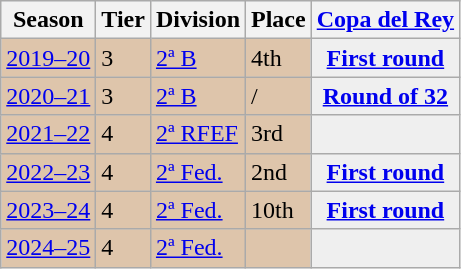<table class="wikitable">
<tr style="background:#f0f6fa;">
<th>Season</th>
<th>Tier</th>
<th>Division</th>
<th>Place</th>
<th><a href='#'>Copa del Rey</a></th>
</tr>
<tr>
<td style="background:#DEC5AB;"><a href='#'>2019–20</a></td>
<td style="background:#DEC5AB;">3</td>
<td style="background:#DEC5AB;"><a href='#'>2ª B</a></td>
<td style="background:#DEC5AB;">4th</td>
<th style="background:#efefef;"><a href='#'>First round</a></th>
</tr>
<tr>
<td style="background:#DEC5AB;"><a href='#'>2020–21</a></td>
<td style="background:#DEC5AB;">3</td>
<td style="background:#DEC5AB;"><a href='#'>2ª B</a></td>
<td style="background:#DEC5AB;"> / </td>
<th style="background:#efefef;"><a href='#'>Round of 32</a></th>
</tr>
<tr>
<td style="background:#DEC5AB;"><a href='#'>2021–22</a></td>
<td style="background:#DEC5AB;">4</td>
<td style="background:#DEC5AB;"><a href='#'>2ª RFEF</a></td>
<td style="background:#DEC5AB;">3rd</td>
<th style="background:#efefef;"></th>
</tr>
<tr>
<td style="background:#DEC5AB;"><a href='#'>2022–23</a></td>
<td style="background:#DEC5AB;">4</td>
<td style="background:#DEC5AB;"><a href='#'>2ª Fed.</a></td>
<td style="background:#DEC5AB;">2nd</td>
<th style="background:#efefef;"><a href='#'>First round</a></th>
</tr>
<tr>
<td style="background:#DEC5AB;"><a href='#'>2023–24</a></td>
<td style="background:#DEC5AB;">4</td>
<td style="background:#DEC5AB;"><a href='#'>2ª Fed.</a></td>
<td style="background:#DEC5AB;">10th</td>
<th style="background:#efefef;"><a href='#'>First round</a></th>
</tr>
<tr>
<td style="background:#DEC5AB;"><a href='#'>2024–25</a></td>
<td style="background:#DEC5AB;">4</td>
<td style="background:#DEC5AB;"><a href='#'>2ª Fed.</a></td>
<td style="background:#DEC5AB;"></td>
<th style="background:#efefef;"></th>
</tr>
</table>
